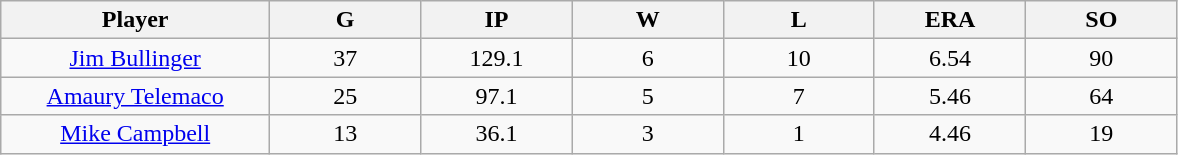<table class="wikitable sortable">
<tr>
<th bgcolor="#DDDDFF" width="16%">Player</th>
<th bgcolor="#DDDDFF" width="9%">G</th>
<th bgcolor="#DDDDFF" width="9%">IP</th>
<th bgcolor="#DDDDFF" width="9%">W</th>
<th bgcolor="#DDDDFF" width="9%">L</th>
<th bgcolor="#DDDDFF" width="9%">ERA</th>
<th bgcolor="#DDDDFF" width="9%">SO</th>
</tr>
<tr align="center">
<td><a href='#'>Jim Bullinger</a></td>
<td>37</td>
<td>129.1</td>
<td>6</td>
<td>10</td>
<td>6.54</td>
<td>90</td>
</tr>
<tr align=center>
<td><a href='#'>Amaury Telemaco</a></td>
<td>25</td>
<td>97.1</td>
<td>5</td>
<td>7</td>
<td>5.46</td>
<td>64</td>
</tr>
<tr align=center>
<td><a href='#'>Mike Campbell</a></td>
<td>13</td>
<td>36.1</td>
<td>3</td>
<td>1</td>
<td>4.46</td>
<td>19</td>
</tr>
</table>
